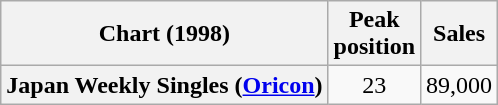<table class="wikitable sortable plainrowheaders" style="text-align:center;">
<tr>
<th scope="col">Chart (1998)</th>
<th scope="col">Peak<br>position</th>
<th scope="col">Sales</th>
</tr>
<tr>
<th scope="row">Japan Weekly Singles (<a href='#'>Oricon</a>)</th>
<td style="text-align:center;">23</td>
<td style="text-align:left;">89,000</td>
</tr>
</table>
